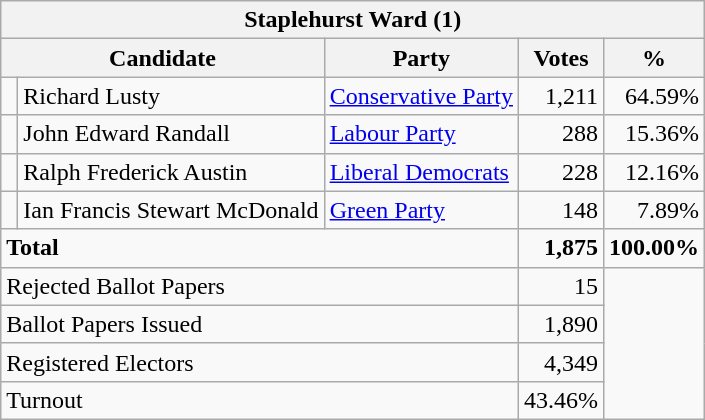<table class="wikitable" border="1" style="text-align:right; font-size:100%">
<tr>
<th align=center colspan=5>Staplehurst Ward (1)</th>
</tr>
<tr>
<th align=left colspan=2>Candidate</th>
<th align=left>Party</th>
<th align=center>Votes</th>
<th align=center>%</th>
</tr>
<tr>
<td bgcolor=> </td>
<td align=left>Richard Lusty</td>
<td align=left><a href='#'>Conservative Party</a></td>
<td>1,211</td>
<td>64.59%</td>
</tr>
<tr>
<td bgcolor=> </td>
<td align=left>John Edward Randall</td>
<td align=left><a href='#'>Labour Party</a></td>
<td>288</td>
<td>15.36%</td>
</tr>
<tr>
<td bgcolor=> </td>
<td align=left>Ralph Frederick Austin</td>
<td align=left><a href='#'>Liberal Democrats</a></td>
<td>228</td>
<td>12.16%</td>
</tr>
<tr>
<td bgcolor=> </td>
<td align=left>Ian Francis Stewart McDonald</td>
<td align=left><a href='#'>Green Party</a></td>
<td>148</td>
<td>7.89%</td>
</tr>
<tr>
<td align=left colspan=3><strong>Total</strong></td>
<td><strong>1,875</strong></td>
<td><strong>100.00%</strong></td>
</tr>
<tr>
<td align=left colspan=3>Rejected Ballot Papers</td>
<td>15</td>
<td rowspan=4></td>
</tr>
<tr>
<td align=left colspan=3>Ballot Papers Issued</td>
<td>1,890</td>
</tr>
<tr>
<td align=left colspan=3>Registered Electors</td>
<td>4,349</td>
</tr>
<tr>
<td align=left colspan=3>Turnout</td>
<td>43.46%</td>
</tr>
</table>
